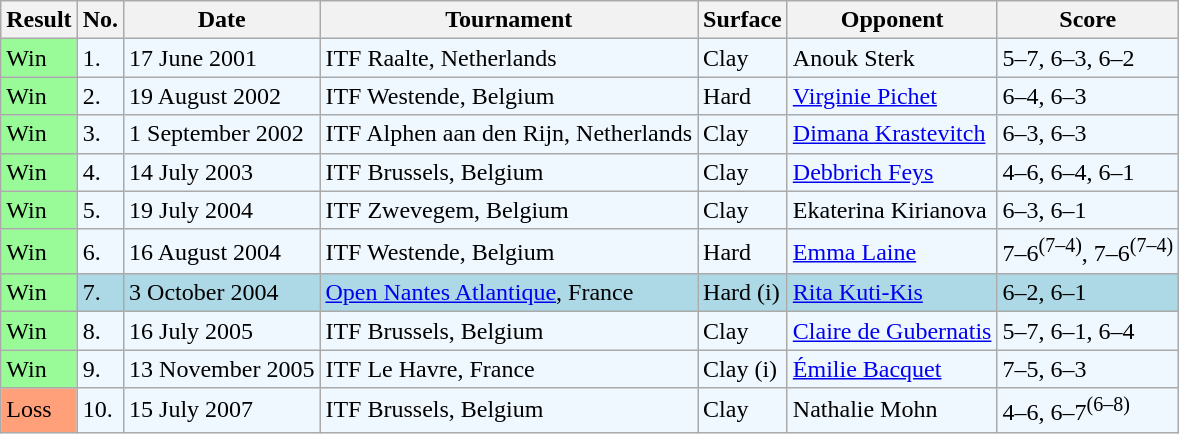<table class="sortable wikitable">
<tr>
<th>Result</th>
<th>No.</th>
<th>Date</th>
<th>Tournament</th>
<th>Surface</th>
<th>Opponent</th>
<th class="unsortable">Score</th>
</tr>
<tr style="background:#f0f8ff;">
<td style="background:#98fb98;">Win</td>
<td>1.</td>
<td>17 June 2001</td>
<td>ITF Raalte, Netherlands</td>
<td>Clay</td>
<td> Anouk Sterk</td>
<td>5–7, 6–3, 6–2</td>
</tr>
<tr style="background:#f0f8ff;">
<td style="background:#98fb98;">Win</td>
<td>2.</td>
<td>19 August 2002</td>
<td>ITF Westende, Belgium</td>
<td>Hard</td>
<td> <a href='#'>Virginie Pichet</a></td>
<td>6–4, 6–3</td>
</tr>
<tr style="background:#f0f8ff;">
<td style="background:#98fb98;">Win</td>
<td>3.</td>
<td>1 September 2002</td>
<td>ITF Alphen aan den Rijn, Netherlands</td>
<td>Clay</td>
<td> <a href='#'>Dimana Krastevitch</a></td>
<td>6–3, 6–3</td>
</tr>
<tr style="background:#f0f8ff;">
<td style="background:#98fb98;">Win</td>
<td>4.</td>
<td>14 July 2003</td>
<td>ITF Brussels, Belgium</td>
<td>Clay</td>
<td> <a href='#'>Debbrich Feys</a></td>
<td>4–6, 6–4, 6–1</td>
</tr>
<tr style="background:#f0f8ff;">
<td style="background:#98fb98;">Win</td>
<td>5.</td>
<td>19 July 2004</td>
<td>ITF Zwevegem, Belgium</td>
<td>Clay</td>
<td> Ekaterina Kirianova</td>
<td>6–3, 6–1</td>
</tr>
<tr style="background:#f0f8ff;">
<td style="background:#98fb98;">Win</td>
<td>6.</td>
<td>16 August 2004</td>
<td>ITF Westende, Belgium</td>
<td>Hard</td>
<td> <a href='#'>Emma Laine</a></td>
<td>7–6<sup>(7–4)</sup>, 7–6<sup>(7–4)</sup></td>
</tr>
<tr style="background:lightblue;">
<td style="background:#98fb98;">Win</td>
<td>7.</td>
<td>3 October 2004</td>
<td><a href='#'>Open Nantes Atlantique</a>, France</td>
<td>Hard (i)</td>
<td> <a href='#'>Rita Kuti-Kis</a></td>
<td>6–2, 6–1</td>
</tr>
<tr style="background:#f0f8ff;">
<td style="background:#98fb98;">Win</td>
<td>8.</td>
<td>16 July 2005</td>
<td>ITF Brussels, Belgium</td>
<td>Clay</td>
<td> <a href='#'>Claire de Gubernatis</a></td>
<td>5–7, 6–1, 6–4</td>
</tr>
<tr style="background:#f0f8ff;">
<td style="background:#98fb98;">Win</td>
<td>9.</td>
<td>13 November 2005</td>
<td>ITF Le Havre, France</td>
<td>Clay (i)</td>
<td> <a href='#'>Émilie Bacquet</a></td>
<td>7–5, 6–3</td>
</tr>
<tr style="background:#f0f8ff;">
<td style="background:#ffa07a;">Loss</td>
<td>10.</td>
<td>15 July 2007</td>
<td>ITF Brussels, Belgium</td>
<td>Clay</td>
<td> Nathalie Mohn</td>
<td>4–6, 6–7<sup>(6–8)</sup></td>
</tr>
</table>
